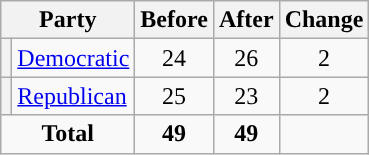<table class="wikitable" style="text-align:center;">
<tr>
<th colspan="2">Party</th>
<th>Before</th>
<th>After</th>
<th>Change</th>
</tr>
<tr>
<th style="background-color:"></th>
<td style="text-align:left;"><a href='#'>Democratic</a></td>
<td>24</td>
<td>26</td>
<td> 2</td>
</tr>
<tr>
<th style="background-color:"></th>
<td style="text-align:left;"><a href='#'>Republican</a></td>
<td>25</td>
<td>23</td>
<td> 2</td>
</tr>
<tr>
<td colspan="2"><strong>Total</strong></td>
<td><strong>49</strong></td>
<td><strong>49</strong></td>
<td></td>
</tr>
</table>
